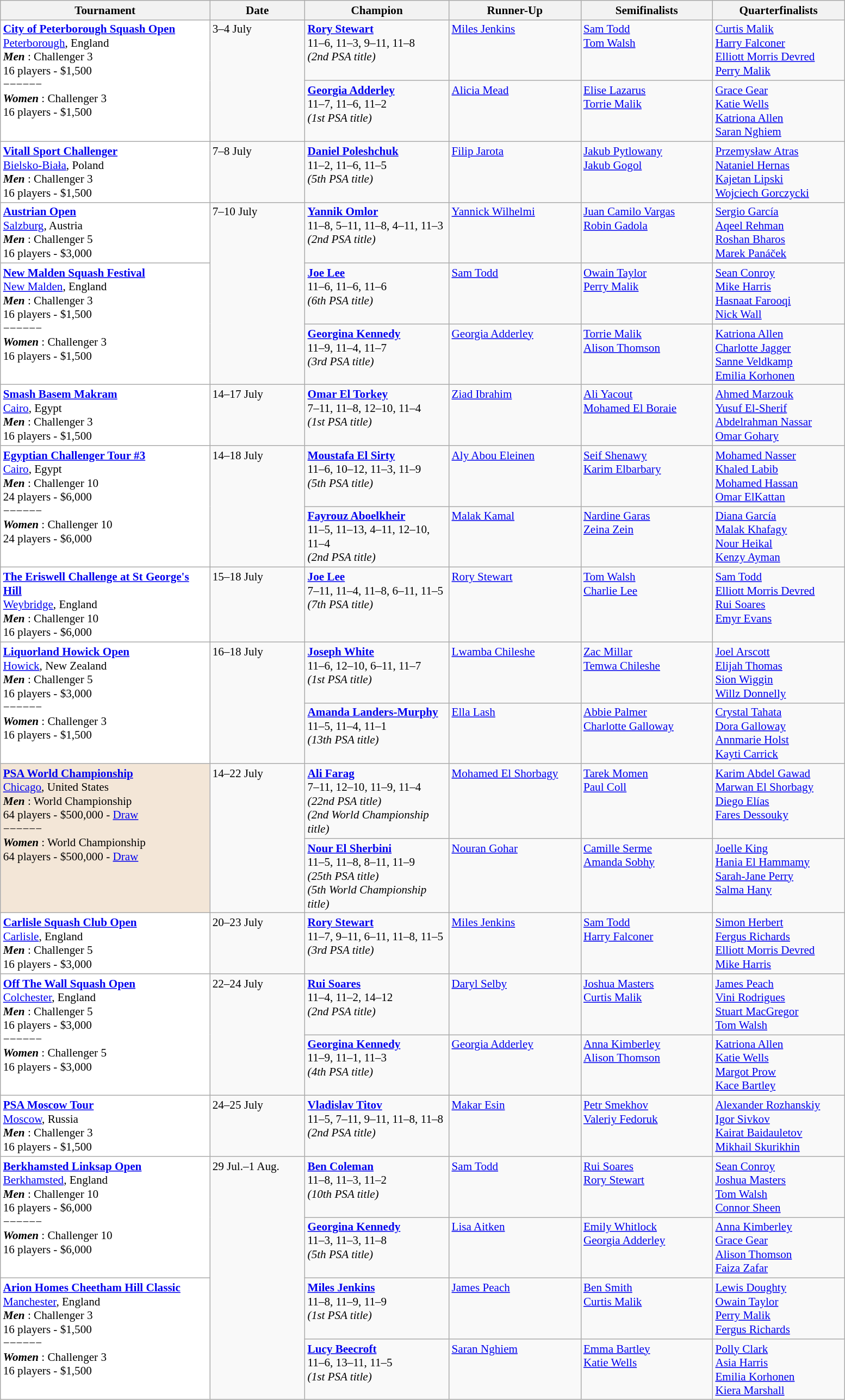<table class="wikitable" style="font-size:88%">
<tr>
<th width=250>Tournament</th>
<th width=110>Date</th>
<th width=170>Champion</th>
<th width=155>Runner-Up</th>
<th width=155>Semifinalists</th>
<th width=155>Quarterfinalists</th>
</tr>
<tr valign=top>
<td rowspan=2 style="background:#fff;"><strong><a href='#'>City of Peterborough Squash Open</a></strong><br> <a href='#'>Peterborough</a>, England<br><strong> <em>Men</em> </strong>: Challenger 3<br>16 players - $1,500<br>−−−−−−<br><strong> <em>Women</em> </strong>: Challenger 3<br>16 players - $1,500</td>
<td rowspan=2>3–4 July</td>
<td> <strong><a href='#'>Rory Stewart</a></strong><br>11–6, 11–3, 9–11, 11–8<br><em>(2nd PSA title)</em></td>
<td> <a href='#'>Miles Jenkins</a></td>
<td> <a href='#'>Sam Todd</a><br> <a href='#'>Tom Walsh</a></td>
<td> <a href='#'>Curtis Malik</a><br> <a href='#'>Harry Falconer</a><br> <a href='#'>Elliott Morris Devred</a><br> <a href='#'>Perry Malik</a></td>
</tr>
<tr valign=top>
<td> <strong><a href='#'>Georgia Adderley</a></strong><br>11–7, 11–6, 11–2<br><em>(1st PSA title)</em></td>
<td> <a href='#'>Alicia Mead</a></td>
<td> <a href='#'>Elise Lazarus</a><br> <a href='#'>Torrie Malik</a></td>
<td> <a href='#'>Grace Gear</a><br> <a href='#'>Katie Wells</a><br> <a href='#'>Katriona Allen</a><br> <a href='#'>Saran Nghiem</a></td>
</tr>
<tr valign=top>
<td style="background:#fff;"><strong><a href='#'>Vitall Sport Challenger</a></strong><br> <a href='#'>Bielsko-Biała</a>, Poland<br><strong> <em>Men</em> </strong>: Challenger 3<br>16 players - $1,500</td>
<td>7–8 July</td>
<td> <strong><a href='#'>Daniel Poleshchuk</a></strong><br>11–2, 11–6, 11–5<br><em>(5th PSA title)</em></td>
<td> <a href='#'>Filip Jarota</a></td>
<td> <a href='#'>Jakub Pytlowany</a><br> <a href='#'>Jakub Gogol</a></td>
<td> <a href='#'>Przemysław Atras</a><br> <a href='#'>Nataniel Hernas</a><br> <a href='#'>Kajetan Lipski</a><br> <a href='#'>Wojciech Gorczycki</a></td>
</tr>
<tr valign=top>
<td style="background:#fff;"><strong><a href='#'>Austrian Open</a></strong><br> <a href='#'>Salzburg</a>, Austria<br><strong> <em>Men</em> </strong>: Challenger 5<br>16 players - $3,000</td>
<td rowspan=3>7–10 July</td>
<td> <strong><a href='#'>Yannik Omlor</a></strong><br>11–8, 5–11, 11–8, 4–11, 11–3<br><em>(2nd PSA title)</em></td>
<td> <a href='#'>Yannick Wilhelmi</a></td>
<td> <a href='#'>Juan Camilo Vargas</a><br> <a href='#'>Robin Gadola</a></td>
<td> <a href='#'>Sergio García</a><br> <a href='#'>Aqeel Rehman</a><br> <a href='#'>Roshan Bharos</a><br> <a href='#'>Marek Panáček</a></td>
</tr>
<tr valign=top>
<td rowspan=2 style="background:#fff;"><strong><a href='#'>New Malden Squash Festival</a></strong><br> <a href='#'>New Malden</a>, England<br><strong> <em>Men</em> </strong>: Challenger 3<br>16 players - $1,500<br>−−−−−−<br><strong> <em>Women</em> </strong>: Challenger 3<br>16 players - $1,500</td>
<td> <strong><a href='#'>Joe Lee</a></strong><br>11–6, 11–6, 11–6<br><em>(6th PSA title)</em></td>
<td> <a href='#'>Sam Todd</a></td>
<td> <a href='#'>Owain Taylor</a><br> <a href='#'>Perry Malik</a></td>
<td> <a href='#'>Sean Conroy</a><br> <a href='#'>Mike Harris</a><br> <a href='#'>Hasnaat Farooqi</a><br> <a href='#'>Nick Wall</a></td>
</tr>
<tr valign=top>
<td> <strong><a href='#'>Georgina Kennedy</a></strong><br>11–9, 11–4, 11–7<br><em>(3rd PSA title)</em></td>
<td> <a href='#'>Georgia Adderley</a></td>
<td> <a href='#'>Torrie Malik</a><br> <a href='#'>Alison Thomson</a></td>
<td> <a href='#'>Katriona Allen</a><br> <a href='#'>Charlotte Jagger</a><br> <a href='#'>Sanne Veldkamp</a><br> <a href='#'>Emilia Korhonen</a></td>
</tr>
<tr valign=top>
<td style="background:#fff;"><strong><a href='#'>Smash Basem Makram</a></strong><br> <a href='#'>Cairo</a>, Egypt<br><strong> <em>Men</em> </strong>: Challenger 3<br>16 players - $1,500</td>
<td>14–17 July</td>
<td> <strong><a href='#'>Omar El Torkey</a></strong><br>7–11, 11–8, 12–10, 11–4<br><em>(1st PSA title)</em></td>
<td> <a href='#'>Ziad Ibrahim</a></td>
<td> <a href='#'>Ali Yacout</a><br> <a href='#'>Mohamed El Boraie</a></td>
<td> <a href='#'>Ahmed Marzouk</a><br> <a href='#'>Yusuf El-Sherif</a><br> <a href='#'>Abdelrahman Nassar</a><br> <a href='#'>Omar Gohary</a></td>
</tr>
<tr valign=top>
<td rowspan=2 style="background:#fff;"><strong><a href='#'> Egyptian Challenger Tour #3</a></strong><br> <a href='#'>Cairo</a>, Egypt<br><strong> <em>Men</em> </strong>: Challenger 10<br>24 players - $6,000<br>−−−−−−<br><strong> <em>Women</em> </strong>: Challenger 10<br>24 players - $6,000</td>
<td rowspan=2>14–18 July</td>
<td> <strong><a href='#'>Moustafa El Sirty</a></strong><br>11–6, 10–12, 11–3, 11–9<br><em>(5th PSA title)</em></td>
<td> <a href='#'>Aly Abou Eleinen</a></td>
<td> <a href='#'>Seif Shenawy</a><br> <a href='#'>Karim Elbarbary</a></td>
<td> <a href='#'>Mohamed Nasser</a><br> <a href='#'>Khaled Labib</a><br> <a href='#'>Mohamed Hassan</a><br> <a href='#'>Omar ElKattan</a></td>
</tr>
<tr valign=top>
<td> <strong><a href='#'>Fayrouz Aboelkheir</a></strong><br>11–5, 11–13, 4–11, 12–10, 11–4<br><em>(2nd PSA title)</em></td>
<td> <a href='#'>Malak Kamal</a></td>
<td> <a href='#'>Nardine Garas</a><br> <a href='#'>Zeina Zein</a></td>
<td> <a href='#'>Diana García</a><br> <a href='#'>Malak Khafagy</a><br> <a href='#'>Nour Heikal</a><br> <a href='#'>Kenzy Ayman</a></td>
</tr>
<tr valign=top>
<td style="background:#fff;"><strong><a href='#'>The Eriswell Challenge at St George's Hill</a></strong><br> <a href='#'>Weybridge</a>, England<br><strong> <em>Men</em> </strong>: Challenger 10<br>16 players - $6,000</td>
<td>15–18 July</td>
<td> <strong><a href='#'>Joe Lee</a></strong><br>7–11, 11–4, 11–8, 6–11, 11–5<br><em>(7th PSA title)</em></td>
<td> <a href='#'>Rory Stewart</a></td>
<td> <a href='#'>Tom Walsh</a><br> <a href='#'>Charlie Lee</a></td>
<td> <a href='#'>Sam Todd</a><br> <a href='#'>Elliott Morris Devred</a><br> <a href='#'>Rui Soares</a><br> <a href='#'>Emyr Evans</a></td>
</tr>
<tr valign=top>
<td rowspan=2 style="background:#fff;"><strong><a href='#'>Liquorland Howick Open</a></strong><br> <a href='#'>Howick</a>, New Zealand<br><strong> <em>Men</em> </strong>: Challenger 5<br>16 players - $3,000<br>−−−−−−<br><strong> <em>Women</em> </strong>: Challenger 3<br>16 players - $1,500</td>
<td rowspan=2>16–18 July</td>
<td> <strong><a href='#'>Joseph White</a></strong><br>11–6, 12–10, 6–11, 11–7<br><em>(1st PSA title)</em></td>
<td> <a href='#'>Lwamba Chileshe</a></td>
<td> <a href='#'>Zac Millar</a><br> <a href='#'>Temwa Chileshe</a></td>
<td> <a href='#'>Joel Arscott</a><br> <a href='#'>Elijah Thomas</a><br> <a href='#'>Sion Wiggin</a><br> <a href='#'>Willz Donnelly</a></td>
</tr>
<tr valign=top>
<td> <strong><a href='#'>Amanda Landers-Murphy</a></strong><br>11–5, 11–4, 11–1<br><em>(13th PSA title)</em></td>
<td> <a href='#'>Ella Lash</a></td>
<td> <a href='#'>Abbie Palmer</a><br> <a href='#'>Charlotte Galloway</a></td>
<td> <a href='#'>Crystal Tahata</a><br> <a href='#'>Dora Galloway</a><br> <a href='#'>Annmarie Holst</a><br> <a href='#'>Kayti Carrick</a></td>
</tr>
<tr valign=top>
<td rowspan=2 style="background:#F3E6D7;"><strong><a href='#'>PSA World Championship</a></strong><br> <a href='#'>Chicago</a>, United States<br><strong> <em>Men</em> </strong>: World Championship<br>64 players - $500,000 - <a href='#'>Draw</a><br>−−−−−−<br><strong> <em>Women</em> </strong>: World Championship<br>64 players - $500,000 - <a href='#'>Draw</a></td>
<td rowspan=2>14–22 July</td>
<td> <strong><a href='#'>Ali Farag</a></strong><br>7–11, 12–10, 11–9, 11–4<br><em>(22nd PSA title)</em><br><em>(2nd World Championship title)</em></td>
<td> <a href='#'>Mohamed El Shorbagy</a></td>
<td> <a href='#'>Tarek Momen</a><br> <a href='#'>Paul Coll</a></td>
<td> <a href='#'>Karim Abdel Gawad</a><br> <a href='#'>Marwan El Shorbagy</a><br> <a href='#'>Diego Elías</a><br> <a href='#'>Fares Dessouky</a></td>
</tr>
<tr valign=top>
<td> <strong><a href='#'>Nour El Sherbini</a></strong><br>11–5, 11–8, 8–11, 11–9<br><em>(25th PSA title)</em><br><em>(5th World Championship title)</em></td>
<td> <a href='#'>Nouran Gohar</a></td>
<td> <a href='#'>Camille Serme</a><br> <a href='#'>Amanda Sobhy</a></td>
<td> <a href='#'>Joelle King</a><br> <a href='#'>Hania El Hammamy</a><br> <a href='#'>Sarah-Jane Perry</a><br> <a href='#'>Salma Hany</a></td>
</tr>
<tr valign=top>
<td style="background:#fff;"><strong><a href='#'>Carlisle Squash Club Open</a></strong><br> <a href='#'>Carlisle</a>, England<br><strong> <em>Men</em> </strong>: Challenger 5<br>16 players - $3,000</td>
<td>20–23 July</td>
<td> <strong><a href='#'>Rory Stewart</a></strong><br>11–7, 9–11, 6–11, 11–8, 11–5<br><em>(3rd PSA title)</em></td>
<td> <a href='#'>Miles Jenkins</a></td>
<td> <a href='#'>Sam Todd</a><br> <a href='#'>Harry Falconer</a></td>
<td> <a href='#'>Simon Herbert</a><br> <a href='#'>Fergus Richards</a><br> <a href='#'>Elliott Morris Devred</a><br> <a href='#'>Mike Harris</a></td>
</tr>
<tr valign=top>
<td rowspan=2 style="background:#fff;"><strong><a href='#'>Off The Wall Squash Open</a></strong><br> <a href='#'>Colchester</a>, England<br><strong> <em>Men</em> </strong>: Challenger 5<br>16 players - $3,000<br>−−−−−−<br><strong> <em>Women</em> </strong>: Challenger 5<br>16 players - $3,000</td>
<td rowspan=2>22–24 July</td>
<td> <strong><a href='#'>Rui Soares</a></strong><br>11–4, 11–2, 14–12<br><em>(2nd PSA title)</em></td>
<td> <a href='#'>Daryl Selby</a></td>
<td> <a href='#'>Joshua Masters</a><br> <a href='#'>Curtis Malik</a></td>
<td> <a href='#'>James Peach</a><br> <a href='#'>Vini Rodrigues</a><br> <a href='#'>Stuart MacGregor</a><br> <a href='#'>Tom Walsh</a></td>
</tr>
<tr valign=top>
<td> <strong><a href='#'>Georgina Kennedy</a></strong><br>11–9, 11–1, 11–3<br><em>(4th PSA title)</em></td>
<td> <a href='#'>Georgia Adderley</a></td>
<td> <a href='#'>Anna Kimberley</a><br> <a href='#'>Alison Thomson</a></td>
<td> <a href='#'>Katriona Allen</a><br> <a href='#'>Katie Wells</a><br> <a href='#'>Margot Prow</a><br> <a href='#'>Kace Bartley</a></td>
</tr>
<tr valign=top>
<td style="background:#fff;"><strong><a href='#'>PSA Moscow Tour</a></strong><br> <a href='#'>Moscow</a>, Russia<br><strong> <em>Men</em> </strong>: Challenger 3<br>16 players - $1,500</td>
<td>24–25 July</td>
<td> <strong><a href='#'>Vladislav Titov</a></strong><br>11–5, 7–11, 9–11, 11–8, 11–8<br><em>(2nd PSA title)</em></td>
<td> <a href='#'>Makar Esin</a></td>
<td> <a href='#'>Petr Smekhov</a><br> <a href='#'>Valeriy Fedoruk</a></td>
<td> <a href='#'>Alexander Rozhanskiy</a><br> <a href='#'>Igor Sivkov</a><br> <a href='#'>Kairat Baidauletov</a><br> <a href='#'>Mikhail Skurikhin</a></td>
</tr>
<tr valign=top>
<td rowspan=2 style="background:#fff;"><strong><a href='#'>Berkhamsted Linksap Open</a></strong><br> <a href='#'>Berkhamsted</a>, England<br><strong> <em>Men</em> </strong>: Challenger 10<br>16 players - $6,000<br>−−−−−−<br><strong> <em>Women</em> </strong>: Challenger 10<br>16 players - $6,000</td>
<td rowspan=6>29 Jul.–1 Aug.</td>
<td> <strong><a href='#'>Ben Coleman</a></strong><br>11–8, 11–3, 11–2<br><em>(10th PSA title)</em></td>
<td> <a href='#'>Sam Todd</a></td>
<td> <a href='#'>Rui Soares</a><br> <a href='#'>Rory Stewart</a></td>
<td> <a href='#'>Sean Conroy</a><br> <a href='#'>Joshua Masters</a><br> <a href='#'>Tom Walsh</a><br> <a href='#'>Connor Sheen</a></td>
</tr>
<tr valign=top>
<td> <strong><a href='#'>Georgina Kennedy</a></strong><br>11–3, 11–3, 11–8<br><em>(5th PSA title)</em></td>
<td> <a href='#'>Lisa Aitken</a></td>
<td> <a href='#'>Emily Whitlock</a><br> <a href='#'>Georgia Adderley</a></td>
<td> <a href='#'>Anna Kimberley</a><br> <a href='#'>Grace Gear</a><br> <a href='#'>Alison Thomson</a><br> <a href='#'>Faiza Zafar</a></td>
</tr>
<tr valign=top>
<td rowspan=2 style="background:#fff;"><strong><a href='#'>Arion Homes Cheetham Hill Classic</a></strong><br> <a href='#'>Manchester</a>, England<br><strong> <em>Men</em> </strong>: Challenger 3<br>16 players - $1,500<br>−−−−−−<br><strong> <em>Women</em> </strong>: Challenger 3<br>16 players - $1,500</td>
<td> <strong><a href='#'>Miles Jenkins</a></strong><br>11–8, 11–9, 11–9<br><em>(1st PSA title)</em></td>
<td> <a href='#'>James Peach</a></td>
<td> <a href='#'>Ben Smith</a><br> <a href='#'>Curtis Malik</a></td>
<td> <a href='#'>Lewis Doughty</a><br> <a href='#'>Owain Taylor</a><br> <a href='#'>Perry Malik</a><br> <a href='#'>Fergus Richards</a></td>
</tr>
<tr valign=top>
<td> <strong><a href='#'>Lucy Beecroft</a></strong><br>11–6, 13–11, 11–5<br><em>(1st PSA title)</em></td>
<td> <a href='#'>Saran Nghiem</a></td>
<td> <a href='#'>Emma Bartley</a><br> <a href='#'>Katie Wells</a></td>
<td> <a href='#'>Polly Clark</a><br> <a href='#'>Asia Harris</a><br> <a href='#'>Emilia Korhonen</a><br> <a href='#'>Kiera Marshall</a></td>
</tr>
</table>
